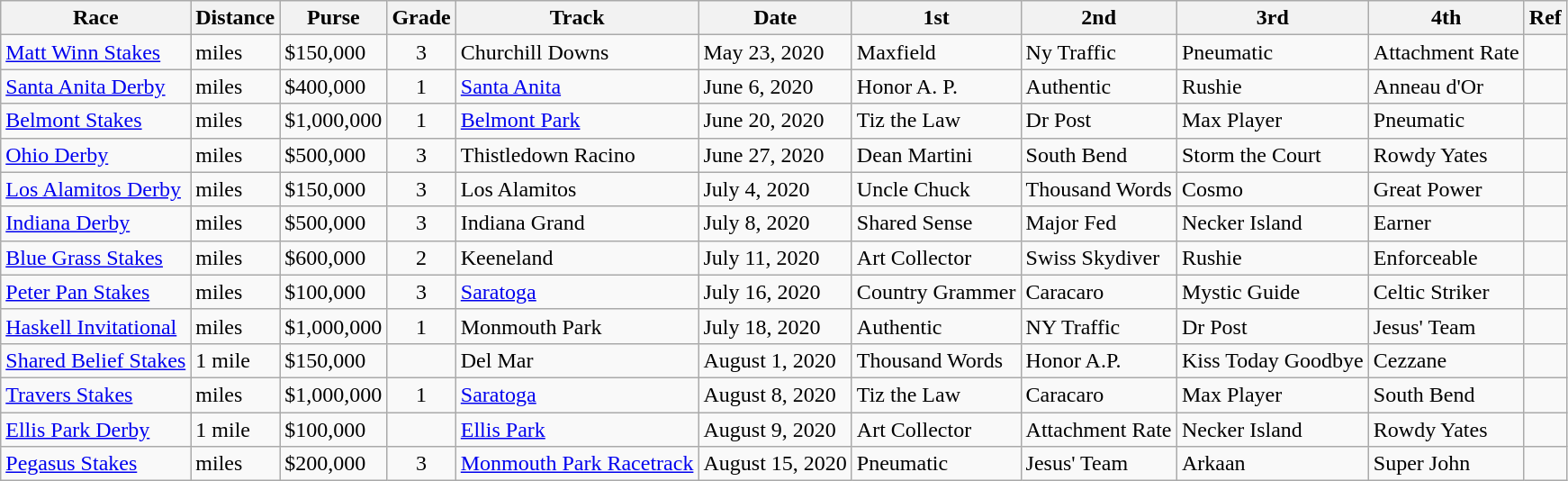<table class="wikitable">
<tr>
<th>Race</th>
<th>Distance</th>
<th>Purse</th>
<th>Grade</th>
<th>Track</th>
<th>Date</th>
<th>1st</th>
<th>2nd</th>
<th>3rd</th>
<th>4th</th>
<th>Ref</th>
</tr>
<tr>
<td><a href='#'>Matt Winn Stakes</a></td>
<td> miles</td>
<td>$150,000</td>
<td align=center>3</td>
<td>Churchill Downs</td>
<td>May 23, 2020</td>
<td>Maxfield</td>
<td>Ny Traffic</td>
<td>Pneumatic</td>
<td>Attachment Rate</td>
<td></td>
</tr>
<tr>
<td><a href='#'>Santa Anita Derby</a></td>
<td> miles</td>
<td>$400,000</td>
<td align=center>1</td>
<td><a href='#'>Santa Anita</a></td>
<td>June 6, 2020</td>
<td>Honor A. P.</td>
<td>Authentic</td>
<td>Rushie</td>
<td>Anneau d'Or</td>
<td></td>
</tr>
<tr>
<td><a href='#'>Belmont Stakes</a></td>
<td> miles</td>
<td>$1,000,000</td>
<td align=center>1</td>
<td><a href='#'>Belmont Park</a></td>
<td>June 20, 2020</td>
<td>Tiz the Law</td>
<td>Dr Post</td>
<td>Max Player</td>
<td>Pneumatic</td>
<td></td>
</tr>
<tr>
<td><a href='#'>Ohio Derby</a></td>
<td> miles</td>
<td>$500,000</td>
<td align=center>3</td>
<td>Thistledown Racino</td>
<td>June 27, 2020</td>
<td>Dean Martini</td>
<td>South Bend</td>
<td>Storm the Court</td>
<td>Rowdy Yates</td>
<td></td>
</tr>
<tr>
<td><a href='#'>Los Alamitos Derby</a></td>
<td> miles</td>
<td>$150,000</td>
<td align=center>3</td>
<td>Los Alamitos</td>
<td>July 4, 2020</td>
<td>Uncle Chuck</td>
<td>Thousand Words</td>
<td>Cosmo</td>
<td>Great Power</td>
<td></td>
</tr>
<tr>
<td><a href='#'>Indiana Derby</a></td>
<td> miles</td>
<td>$500,000</td>
<td align=center>3</td>
<td>Indiana Grand</td>
<td>July 8, 2020</td>
<td>Shared Sense</td>
<td>Major Fed</td>
<td>Necker Island</td>
<td>Earner</td>
<td></td>
</tr>
<tr>
<td><a href='#'>Blue Grass Stakes</a></td>
<td> miles</td>
<td>$600,000</td>
<td align=center>2</td>
<td>Keeneland</td>
<td>July 11, 2020</td>
<td>Art Collector</td>
<td>Swiss Skydiver</td>
<td>Rushie</td>
<td>Enforceable</td>
<td></td>
</tr>
<tr>
<td><a href='#'>Peter Pan Stakes</a></td>
<td> miles</td>
<td>$100,000</td>
<td align=center>3</td>
<td><a href='#'>Saratoga</a></td>
<td>July 16, 2020</td>
<td>Country Grammer</td>
<td>Caracaro</td>
<td>Mystic Guide</td>
<td>Celtic Striker</td>
<td></td>
</tr>
<tr>
<td><a href='#'>Haskell Invitational</a></td>
<td> miles</td>
<td>$1,000,000</td>
<td align=center>1</td>
<td>Monmouth Park</td>
<td>July 18, 2020</td>
<td>Authentic</td>
<td>NY Traffic</td>
<td>Dr Post</td>
<td>Jesus' Team</td>
<td></td>
</tr>
<tr>
<td><a href='#'>Shared Belief Stakes</a></td>
<td>1 mile</td>
<td>$150,000</td>
<td></td>
<td>Del Mar</td>
<td>August 1, 2020</td>
<td>Thousand Words</td>
<td>Honor A.P.</td>
<td>Kiss Today Goodbye</td>
<td>Cezzane</td>
<td></td>
</tr>
<tr>
<td><a href='#'>Travers Stakes</a></td>
<td> miles</td>
<td>$1,000,000</td>
<td align=center>1</td>
<td><a href='#'>Saratoga</a></td>
<td>August 8, 2020</td>
<td>Tiz the Law</td>
<td>Caracaro</td>
<td>Max Player</td>
<td>South Bend</td>
<td></td>
</tr>
<tr>
<td><a href='#'>Ellis Park Derby</a></td>
<td>1 mile</td>
<td>$100,000</td>
<td></td>
<td><a href='#'>Ellis Park</a></td>
<td>August 9, 2020</td>
<td>Art Collector</td>
<td>Attachment Rate</td>
<td>Necker Island</td>
<td>Rowdy Yates</td>
<td></td>
</tr>
<tr>
<td><a href='#'>Pegasus Stakes</a></td>
<td> miles</td>
<td>$200,000</td>
<td align=center>3</td>
<td><a href='#'>Monmouth Park Racetrack</a></td>
<td>August 15, 2020</td>
<td>Pneumatic</td>
<td>Jesus' Team</td>
<td>Arkaan</td>
<td>Super John</td>
<td></td>
</tr>
</table>
